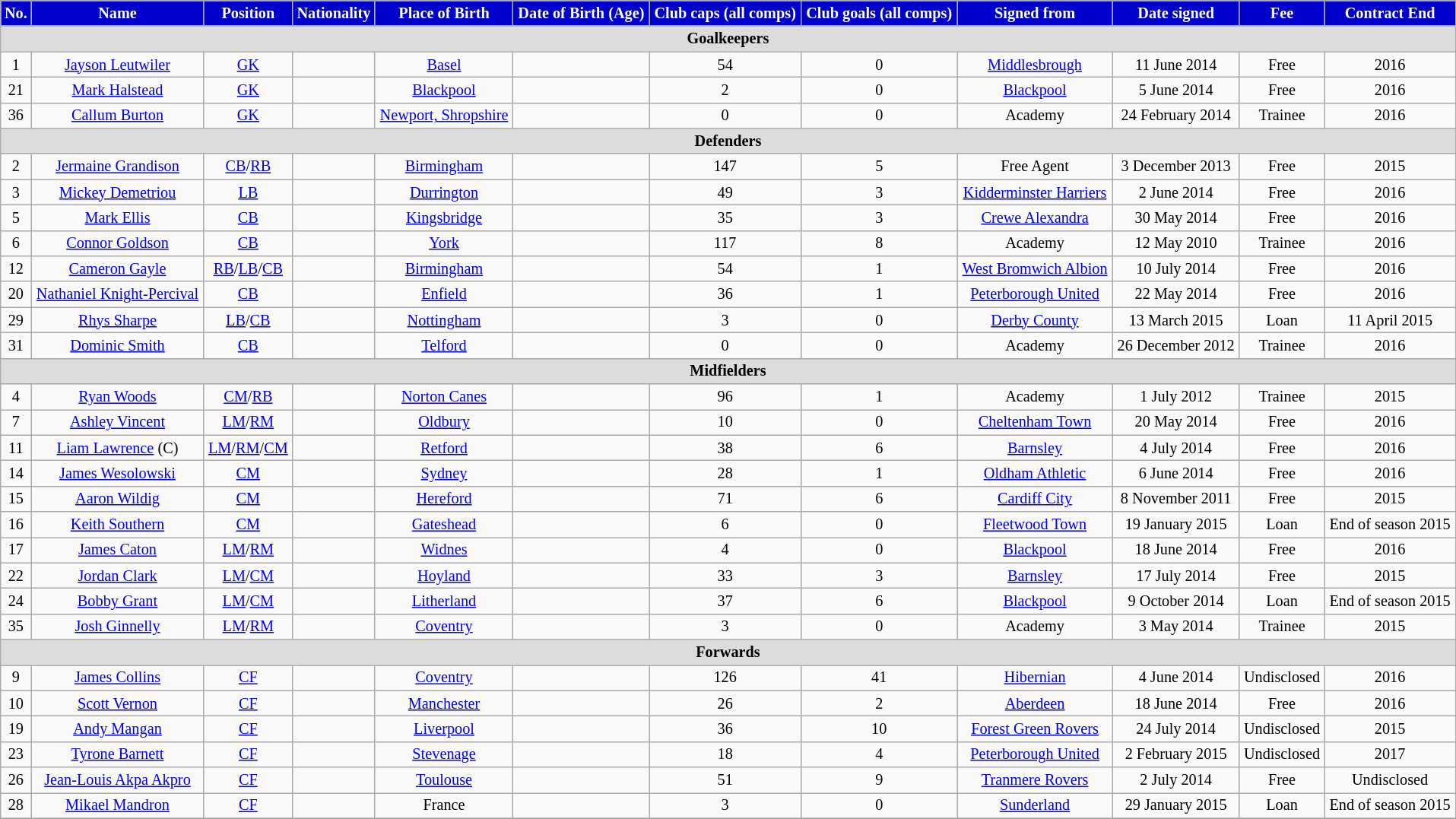<table class="wikitable" style="text-align:center; font-size:84.5%; width:101%;">
<tr>
<th style="background:#00C; color:#FFF; text-align:center;">No.</th>
<th style="background:#00C; color:#FFF; text-align:center;">Name</th>
<th style="background:#00C; color:#FFF; text-align:center;">Position</th>
<th style="background:#00C; color:#FFF; text-align:center;">Nationality</th>
<th style="background:#00C; color:#FFF; text-align:center;">Place of Birth</th>
<th style="background:#00C; color:#FFF; text-align:center;">Date of Birth (Age)</th>
<th style="background:#00C; color:#FFF; text-align:center;">Club caps (all comps)</th>
<th style="background:#00C; color:#FFF; text-align:center;">Club goals (all comps)</th>
<th style="background:#00C; color:#FFF; text-align:center;">Signed from</th>
<th style="background:#00C; color:#FFF; text-align:center;">Date signed</th>
<th style="background:#00C; color:#FFF; text-align:center;">Fee</th>
<th style="background:#00C; color:#FFF; text-align:center;">Contract End</th>
</tr>
<tr>
<th colspan="14" style="background:#dcdcdc; text-align:center;">Goalkeepers</th>
</tr>
<tr>
<td>1</td>
<td><a href='#'>Jayson Leutwiler</a></td>
<td><a href='#'>GK</a></td>
<td></td>
<td><a href='#'>Basel</a></td>
<td></td>
<td>54</td>
<td>0</td>
<td><a href='#'>Middlesbrough</a></td>
<td>11 June 2014</td>
<td>Free</td>
<td>2016</td>
</tr>
<tr>
<td>21</td>
<td><a href='#'>Mark Halstead</a></td>
<td><a href='#'>GK</a></td>
<td></td>
<td><a href='#'>Blackpool</a></td>
<td></td>
<td>2</td>
<td>0</td>
<td><a href='#'>Blackpool</a></td>
<td>5 June 2014</td>
<td>Free</td>
<td>2016</td>
</tr>
<tr>
<td>36</td>
<td><a href='#'>Callum Burton</a></td>
<td><a href='#'>GK</a></td>
<td></td>
<td><a href='#'>Newport, Shropshire</a></td>
<td></td>
<td>0</td>
<td>0</td>
<td>Academy</td>
<td>24 February 2014</td>
<td>Trainee</td>
<td>2016</td>
</tr>
<tr>
<th colspan="14" style="background:#dcdcdc; text-align:center;">Defenders</th>
</tr>
<tr>
<td>2</td>
<td><a href='#'>Jermaine Grandison</a></td>
<td><a href='#'>CB</a>/<a href='#'>RB</a></td>
<td></td>
<td><a href='#'>Birmingham</a></td>
<td></td>
<td>147</td>
<td>5</td>
<td>Free Agent</td>
<td>3 December 2013</td>
<td>Free</td>
<td>2015</td>
</tr>
<tr>
<td>3</td>
<td><a href='#'>Mickey Demetriou</a></td>
<td><a href='#'>LB</a></td>
<td></td>
<td><a href='#'>Durrington</a></td>
<td></td>
<td>49</td>
<td>3</td>
<td><a href='#'>Kidderminster Harriers</a></td>
<td>2 June 2014</td>
<td>Free</td>
<td>2016</td>
</tr>
<tr>
<td>5</td>
<td><a href='#'>Mark Ellis</a></td>
<td><a href='#'>CB</a></td>
<td></td>
<td><a href='#'>Kingsbridge</a></td>
<td></td>
<td>35</td>
<td>3</td>
<td><a href='#'>Crewe Alexandra</a></td>
<td>30 May 2014</td>
<td>Free</td>
<td>2016</td>
</tr>
<tr>
<td>6</td>
<td><a href='#'>Connor Goldson</a></td>
<td><a href='#'>CB</a></td>
<td></td>
<td><a href='#'>York</a></td>
<td></td>
<td>117</td>
<td>8</td>
<td>Academy</td>
<td>12 May 2010</td>
<td>Trainee</td>
<td>2016</td>
</tr>
<tr>
<td>12</td>
<td><a href='#'>Cameron Gayle</a></td>
<td><a href='#'>RB</a>/<a href='#'>LB</a>/<a href='#'>CB</a></td>
<td></td>
<td><a href='#'>Birmingham</a></td>
<td></td>
<td>54</td>
<td>1</td>
<td><a href='#'>West Bromwich Albion</a></td>
<td>10 July 2014</td>
<td>Free</td>
<td>2016</td>
</tr>
<tr>
<td>20</td>
<td><a href='#'>Nathaniel Knight-Percival</a></td>
<td><a href='#'>CB</a></td>
<td></td>
<td><a href='#'>Enfield</a></td>
<td></td>
<td>36</td>
<td>1</td>
<td><a href='#'>Peterborough United</a></td>
<td>22 May 2014</td>
<td>Free</td>
<td>2016</td>
</tr>
<tr>
<td>29</td>
<td><a href='#'>Rhys Sharpe</a></td>
<td><a href='#'>LB</a>/<a href='#'>CB</a></td>
<td></td>
<td> <a href='#'>Nottingham</a></td>
<td></td>
<td>3</td>
<td>0</td>
<td><a href='#'>Derby County</a></td>
<td>13 March 2015</td>
<td>Loan</td>
<td>11 April 2015</td>
</tr>
<tr>
<td>31</td>
<td><a href='#'>Dominic Smith</a></td>
<td><a href='#'>CB</a></td>
<td></td>
<td><a href='#'>Telford</a></td>
<td></td>
<td>0</td>
<td>0</td>
<td>Academy</td>
<td>26 December 2012</td>
<td>Trainee</td>
<td>2016</td>
</tr>
<tr>
<th colspan="14" style="background:#dcdcdc; text-align:center;">Midfielders</th>
</tr>
<tr>
<td>4</td>
<td><a href='#'>Ryan Woods</a></td>
<td><a href='#'>CM</a>/<a href='#'>RB</a></td>
<td></td>
<td><a href='#'>Norton Canes</a></td>
<td></td>
<td>96</td>
<td>1</td>
<td>Academy</td>
<td>1 July 2012</td>
<td>Trainee</td>
<td>2015</td>
</tr>
<tr>
<td>7</td>
<td><a href='#'>Ashley Vincent</a></td>
<td><a href='#'>LM</a>/<a href='#'>RM</a></td>
<td></td>
<td><a href='#'>Oldbury</a></td>
<td></td>
<td>10</td>
<td>0</td>
<td><a href='#'>Cheltenham Town</a></td>
<td>20 May 2014</td>
<td>Free</td>
<td>2016</td>
</tr>
<tr>
<td>11</td>
<td><a href='#'>Liam Lawrence</a> (C)</td>
<td><a href='#'>LM</a>/<a href='#'>RM</a>/<a href='#'>CM</a></td>
<td></td>
<td> <a href='#'>Retford</a></td>
<td></td>
<td>38</td>
<td>6</td>
<td><a href='#'>Barnsley</a></td>
<td>4 July 2014</td>
<td>Free</td>
<td>2016</td>
</tr>
<tr>
<td>14</td>
<td><a href='#'>James Wesolowski</a></td>
<td><a href='#'>CM</a></td>
<td></td>
<td><a href='#'>Sydney</a></td>
<td></td>
<td>28</td>
<td>1</td>
<td><a href='#'>Oldham Athletic</a></td>
<td>6 June 2014</td>
<td>Free</td>
<td>2016</td>
</tr>
<tr>
<td>15</td>
<td><a href='#'>Aaron Wildig</a></td>
<td><a href='#'>CM</a></td>
<td></td>
<td><a href='#'>Hereford</a></td>
<td></td>
<td>71</td>
<td>6</td>
<td><a href='#'>Cardiff City</a></td>
<td>8 November 2011</td>
<td>Free</td>
<td>2015</td>
</tr>
<tr>
<td>16</td>
<td><a href='#'>Keith Southern</a></td>
<td><a href='#'>CM</a></td>
<td></td>
<td><a href='#'>Gateshead</a></td>
<td></td>
<td>6</td>
<td>0</td>
<td><a href='#'>Fleetwood Town</a></td>
<td>19 January 2015</td>
<td>Loan</td>
<td>End of season 2015</td>
</tr>
<tr>
<td>17</td>
<td><a href='#'>James Caton</a></td>
<td><a href='#'>LM</a>/<a href='#'>RM</a></td>
<td></td>
<td><a href='#'>Widnes</a></td>
<td></td>
<td>4</td>
<td>0</td>
<td><a href='#'>Blackpool</a></td>
<td>18 June 2014</td>
<td>Free</td>
<td>2016</td>
</tr>
<tr>
<td>22</td>
<td><a href='#'>Jordan Clark</a></td>
<td><a href='#'>LM</a>/<a href='#'>CM</a></td>
<td></td>
<td><a href='#'>Hoyland</a></td>
<td></td>
<td>33</td>
<td>3</td>
<td><a href='#'>Barnsley</a></td>
<td>17 July 2014</td>
<td>Free</td>
<td>2015</td>
</tr>
<tr>
<td>24</td>
<td><a href='#'>Bobby Grant</a></td>
<td><a href='#'>LM</a>/<a href='#'>CM</a></td>
<td></td>
<td><a href='#'>Litherland</a></td>
<td></td>
<td>37</td>
<td>6</td>
<td><a href='#'>Blackpool</a></td>
<td>9 October 2014</td>
<td>Loan</td>
<td>End of season 2015</td>
</tr>
<tr>
<td>35</td>
<td><a href='#'>Josh Ginnelly</a></td>
<td><a href='#'>LM</a>/<a href='#'>RM</a></td>
<td></td>
<td><a href='#'>Coventry</a></td>
<td></td>
<td>3</td>
<td>0</td>
<td>Academy</td>
<td>3 May 2014</td>
<td>Trainee</td>
<td>2015</td>
</tr>
<tr>
<th colspan="14" style="background:#dcdcdc; text-align:center;">Forwards</th>
</tr>
<tr>
<td>9</td>
<td><a href='#'>James Collins</a></td>
<td><a href='#'>CF</a></td>
<td></td>
<td> <a href='#'>Coventry</a></td>
<td></td>
<td>126</td>
<td>41</td>
<td><a href='#'>Hibernian</a></td>
<td>4 June 2014</td>
<td>Undisclosed</td>
<td>2016</td>
</tr>
<tr>
<td>10</td>
<td><a href='#'>Scott Vernon</a></td>
<td><a href='#'>CF</a></td>
<td></td>
<td><a href='#'>Manchester</a></td>
<td></td>
<td>26</td>
<td>2</td>
<td><a href='#'>Aberdeen</a></td>
<td>18 June 2014</td>
<td>Free</td>
<td>2016</td>
</tr>
<tr>
<td>19</td>
<td><a href='#'>Andy Mangan</a></td>
<td><a href='#'>CF</a></td>
<td></td>
<td><a href='#'>Liverpool</a></td>
<td></td>
<td>36</td>
<td>10</td>
<td><a href='#'>Forest Green Rovers</a></td>
<td>24 July 2014</td>
<td>Undisclosed</td>
<td>2015</td>
</tr>
<tr>
<td>23</td>
<td><a href='#'>Tyrone Barnett</a></td>
<td><a href='#'>CF</a></td>
<td></td>
<td><a href='#'>Stevenage</a></td>
<td></td>
<td>18</td>
<td>4</td>
<td><a href='#'>Peterborough United</a></td>
<td>2 February 2015</td>
<td>Undisclosed</td>
<td>2017</td>
</tr>
<tr>
<td>26</td>
<td><a href='#'>Jean-Louis Akpa Akpro</a></td>
<td><a href='#'>CF</a></td>
<td></td>
<td><a href='#'>Toulouse</a></td>
<td></td>
<td>51</td>
<td>9</td>
<td><a href='#'>Tranmere Rovers</a></td>
<td>2 July 2014</td>
<td>Free</td>
<td>Undisclosed</td>
</tr>
<tr>
<td>28</td>
<td><a href='#'>Mikael Mandron</a></td>
<td><a href='#'>CF</a></td>
<td></td>
<td>France</td>
<td></td>
<td>3</td>
<td>0</td>
<td><a href='#'>Sunderland</a></td>
<td>29 January 2015</td>
<td>Loan</td>
<td>End of season 2015</td>
</tr>
<tr>
</tr>
</table>
